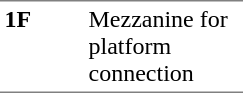<table border=0 cellspacing=0 cellpadding=3>
<tr>
<td style="border-bottom:solid 1px gray;border-top:solid 1px gray;" width=50 valign=top><strong>1F</strong></td>
<td style="border-top:solid 1px gray;border-bottom:solid 1px gray;" width=100 valign=top>Mezzanine for platform connection</td>
</tr>
</table>
